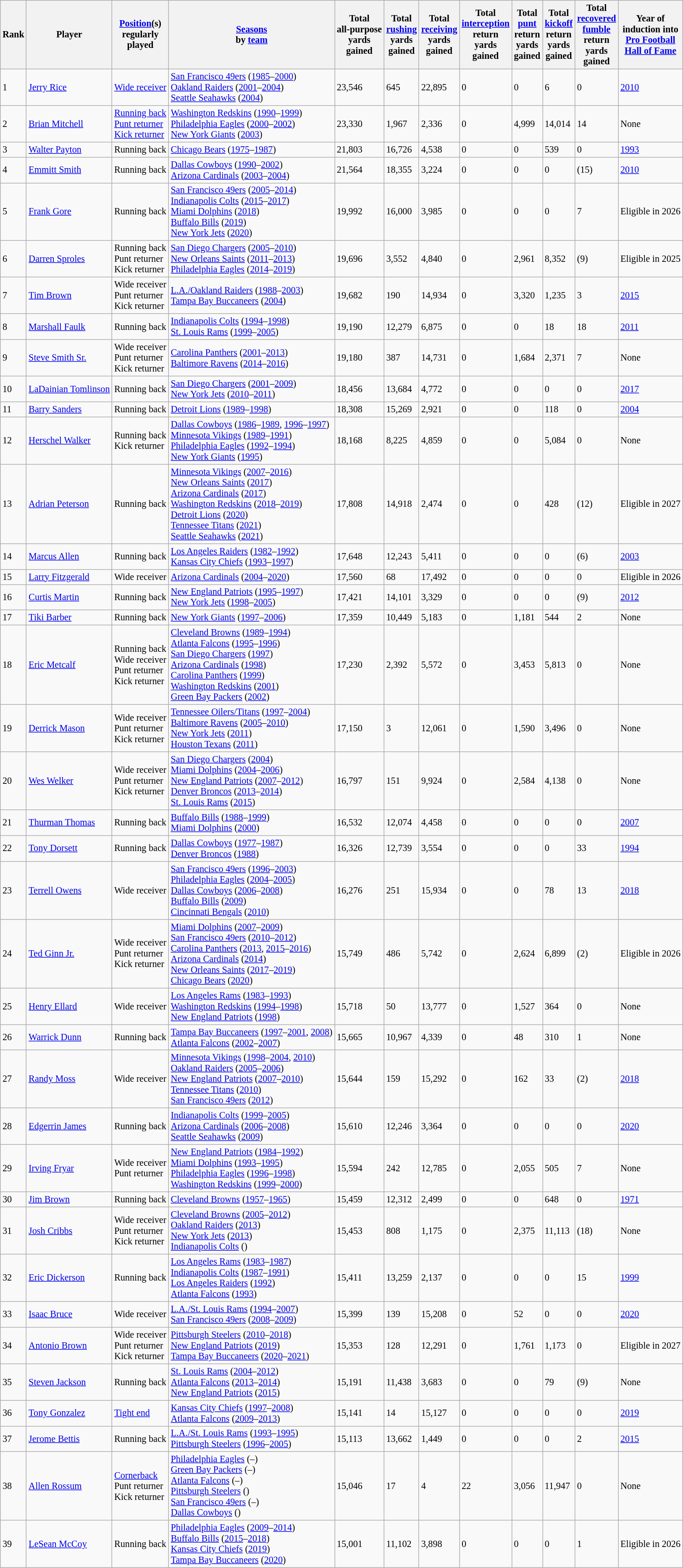<table class="wikitable sortable" style="font-size: 92.5%;">
<tr style="white-space: nowrap;">
<th>Rank</th>
<th>Player</th>
<th><a href='#'>Position</a>(s)<br>regularly<br>played</th>
<th><a href='#'>Seasons</a><br>by <a href='#'>team</a></th>
<th>Total<br>all-purpose<br>yards<br>gained</th>
<th>Total<br><a href='#'>rushing</a><br>yards <br> gained</th>
<th>Total<br><a href='#'>receiving</a><br>yards<br>gained</th>
<th>Total<br><a href='#'>interception</a><br>return<br>yards<br>gained</th>
<th>Total<br><a href='#'>punt</a><br>return<br>yards<br>gained</th>
<th>Total<br><a href='#'>kickoff</a><br>return<br>yards<br>gained</th>
<th>Total<br><a href='#'>recovered <br> fumble</a><br>return <br> yards<br>gained</th>
<th>Year of <br> induction into<br><a href='#'>Pro Football <br> Hall of Fame</a></th>
</tr>
<tr>
<td>1</td>
<td><a href='#'>Jerry Rice</a></td>
<td><a href='#'>Wide receiver</a></td>
<td><a href='#'>San Francisco 49ers</a> (<a href='#'>1985</a>–<a href='#'>2000</a>)<br><a href='#'>Oakland Raiders</a> (<a href='#'>2001</a>–<a href='#'>2004</a>)<br><a href='#'>Seattle Seahawks</a> (<a href='#'>2004</a>)</td>
<td>23,546</td>
<td>645</td>
<td>22,895</td>
<td>0</td>
<td>0</td>
<td>6</td>
<td>0</td>
<td><a href='#'>2010</a></td>
</tr>
<tr>
<td>2</td>
<td><a href='#'>Brian Mitchell</a></td>
<td><a href='#'>Running back</a><br><a href='#'>Punt returner</a><br><a href='#'>Kick returner</a></td>
<td><a href='#'>Washington Redskins</a> (<a href='#'>1990</a>–<a href='#'>1999</a>)<br><a href='#'>Philadelphia Eagles</a> (<a href='#'>2000</a>–<a href='#'>2002</a>)<br><a href='#'>New York Giants</a> (<a href='#'>2003</a>)</td>
<td>23,330</td>
<td>1,967</td>
<td>2,336</td>
<td>0</td>
<td>4,999</td>
<td>14,014</td>
<td>14</td>
<td>None</td>
</tr>
<tr>
<td>3</td>
<td><a href='#'>Walter Payton</a></td>
<td>Running back</td>
<td><a href='#'>Chicago Bears</a> (<a href='#'>1975</a>–<a href='#'>1987</a>)</td>
<td>21,803</td>
<td>16,726</td>
<td>4,538</td>
<td>0</td>
<td>0</td>
<td>539</td>
<td>0</td>
<td><a href='#'>1993</a></td>
</tr>
<tr>
<td>4</td>
<td><a href='#'>Emmitt Smith</a></td>
<td>Running back</td>
<td><a href='#'>Dallas Cowboys</a> (<a href='#'>1990</a>–<a href='#'>2002</a>)<br><a href='#'>Arizona Cardinals</a> (<a href='#'>2003</a>–<a href='#'>2004</a>)</td>
<td>21,564</td>
<td>18,355</td>
<td>3,224</td>
<td>0</td>
<td>0</td>
<td>0</td>
<td>(15)</td>
<td><a href='#'>2010</a></td>
</tr>
<tr>
<td>5</td>
<td><a href='#'>Frank Gore</a></td>
<td>Running back</td>
<td><a href='#'>San Francisco 49ers</a> (<a href='#'>2005</a>–<a href='#'>2014</a>)<br><a href='#'>Indianapolis Colts</a> (<a href='#'>2015</a>–<a href='#'>2017</a>)<br><a href='#'>Miami Dolphins</a> (<a href='#'>2018</a>)<br><a href='#'>Buffalo Bills</a> (<a href='#'>2019</a>)<br><a href='#'>New York Jets</a> (<a href='#'>2020</a>)</td>
<td>19,992</td>
<td>16,000</td>
<td>3,985</td>
<td>0</td>
<td>0</td>
<td>0</td>
<td>7</td>
<td>Eligible in 2026</td>
</tr>
<tr>
<td>6</td>
<td><a href='#'>Darren Sproles</a></td>
<td>Running back <br> Punt returner <br> Kick returner</td>
<td><a href='#'>San Diego Chargers</a> (<a href='#'>2005</a>–<a href='#'>2010</a>)<br><a href='#'>New Orleans Saints</a> (<a href='#'>2011</a>–<a href='#'>2013</a>)<br><a href='#'>Philadelphia Eagles</a> (<a href='#'>2014</a>–<a href='#'>2019</a>)</td>
<td>19,696</td>
<td>3,552</td>
<td>4,840</td>
<td>0</td>
<td>2,961</td>
<td>8,352</td>
<td>(9)</td>
<td>Eligible in 2025</td>
</tr>
<tr>
<td>7</td>
<td><a href='#'>Tim Brown</a></td>
<td>Wide receiver<br>Punt returner<br>Kick returner</td>
<td><a href='#'>L.A./Oakland Raiders</a> (<a href='#'>1988</a>–<a href='#'>2003</a>)<br><a href='#'>Tampa Bay Buccaneers</a> (<a href='#'>2004</a>)</td>
<td>19,682</td>
<td>190</td>
<td>14,934</td>
<td>0</td>
<td>3,320</td>
<td>1,235</td>
<td>3</td>
<td><a href='#'>2015</a></td>
</tr>
<tr>
<td>8</td>
<td><a href='#'>Marshall Faulk</a></td>
<td>Running back</td>
<td><a href='#'>Indianapolis Colts</a> (<a href='#'>1994</a>–<a href='#'>1998</a>)<br><a href='#'>St. Louis Rams</a> (<a href='#'>1999</a>–<a href='#'>2005</a>)</td>
<td>19,190</td>
<td>12,279</td>
<td>6,875</td>
<td>0</td>
<td>0</td>
<td>18</td>
<td>18</td>
<td><a href='#'>2011</a></td>
</tr>
<tr>
<td>9</td>
<td><a href='#'>Steve Smith Sr.</a></td>
<td>Wide receiver<br>Punt returner<br>Kick returner</td>
<td><a href='#'>Carolina Panthers</a> (<a href='#'>2001</a>–<a href='#'>2013</a>)<br><a href='#'>Baltimore Ravens</a> (<a href='#'>2014</a>–<a href='#'>2016</a>)</td>
<td>19,180</td>
<td>387</td>
<td>14,731</td>
<td>0</td>
<td>1,684</td>
<td>2,371</td>
<td>7</td>
<td>None</td>
</tr>
<tr>
<td>10</td>
<td><a href='#'>LaDainian Tomlinson</a></td>
<td>Running back</td>
<td><a href='#'>San Diego Chargers</a> (<a href='#'>2001</a>–<a href='#'>2009</a>)<br><a href='#'>New York Jets</a> (<a href='#'>2010</a>–<a href='#'>2011</a>)</td>
<td>18,456</td>
<td>13,684</td>
<td>4,772</td>
<td>0</td>
<td>0</td>
<td>0</td>
<td>0</td>
<td><a href='#'>2017</a></td>
</tr>
<tr>
<td>11</td>
<td><a href='#'>Barry Sanders</a></td>
<td>Running back</td>
<td><a href='#'>Detroit Lions</a> (<a href='#'>1989</a>–<a href='#'>1998</a>)</td>
<td>18,308</td>
<td>15,269</td>
<td>2,921</td>
<td>0</td>
<td>0</td>
<td>118</td>
<td>0</td>
<td><a href='#'>2004</a></td>
</tr>
<tr>
<td>12</td>
<td><a href='#'>Herschel Walker</a></td>
<td>Running back<br>Kick returner</td>
<td><a href='#'>Dallas Cowboys</a> (<a href='#'>1986</a>–<a href='#'>1989</a>, <a href='#'>1996</a>–<a href='#'>1997</a>)<br><a href='#'>Minnesota Vikings</a> (<a href='#'>1989</a>–<a href='#'>1991</a>)<br><a href='#'>Philadelphia Eagles</a> (<a href='#'>1992</a>–<a href='#'>1994</a>)<br><a href='#'>New York Giants</a> (<a href='#'>1995</a>)</td>
<td>18,168</td>
<td>8,225</td>
<td>4,859</td>
<td>0</td>
<td>0</td>
<td>5,084</td>
<td>0</td>
<td>None</td>
</tr>
<tr>
<td>13</td>
<td><a href='#'>Adrian Peterson</a></td>
<td>Running back</td>
<td><a href='#'>Minnesota Vikings</a> (<a href='#'>2007</a>–<a href='#'>2016</a>)<br><a href='#'>New Orleans Saints</a> (<a href='#'>2017</a>)<br><a href='#'>Arizona Cardinals</a> (<a href='#'>2017</a>)<br><a href='#'>Washington Redskins</a> (<a href='#'>2018</a>–<a href='#'>2019</a>)<br><a href='#'>Detroit Lions</a> (<a href='#'>2020</a>)<br><a href='#'>Tennessee Titans</a> (<a href='#'>2021</a>)<br><a href='#'>Seattle Seahawks</a> (<a href='#'>2021</a>)</td>
<td>17,808</td>
<td>14,918</td>
<td>2,474</td>
<td>0</td>
<td>0</td>
<td>428</td>
<td>(12)</td>
<td>Eligible in 2027</td>
</tr>
<tr>
<td>14</td>
<td><a href='#'>Marcus Allen</a></td>
<td>Running back</td>
<td><a href='#'>Los Angeles Raiders</a> (<a href='#'>1982</a>–<a href='#'>1992</a>)<br><a href='#'>Kansas City Chiefs</a> (<a href='#'>1993</a>–<a href='#'>1997</a>)</td>
<td>17,648</td>
<td>12,243</td>
<td>5,411</td>
<td>0</td>
<td>0</td>
<td>0</td>
<td>(6)</td>
<td><a href='#'>2003</a></td>
</tr>
<tr>
<td>15</td>
<td><a href='#'>Larry Fitzgerald</a></td>
<td>Wide receiver</td>
<td><a href='#'>Arizona Cardinals</a> (<a href='#'>2004</a>–<a href='#'>2020</a>)</td>
<td>17,560</td>
<td>68</td>
<td>17,492</td>
<td>0</td>
<td>0</td>
<td>0</td>
<td>0</td>
<td>Eligible in 2026</td>
</tr>
<tr>
<td>16</td>
<td><a href='#'>Curtis Martin</a></td>
<td>Running back</td>
<td><a href='#'>New England Patriots</a> (<a href='#'>1995</a>–<a href='#'>1997</a>)<br><a href='#'>New York Jets</a> (<a href='#'>1998</a>–<a href='#'>2005</a>)</td>
<td>17,421</td>
<td>14,101</td>
<td>3,329</td>
<td>0</td>
<td>0</td>
<td>0</td>
<td>(9)</td>
<td><a href='#'>2012</a></td>
</tr>
<tr>
<td>17</td>
<td><a href='#'>Tiki Barber</a></td>
<td>Running back</td>
<td><a href='#'>New York Giants</a> (<a href='#'>1997</a>–<a href='#'>2006</a>)</td>
<td>17,359</td>
<td>10,449</td>
<td>5,183</td>
<td>0</td>
<td>1,181</td>
<td>544</td>
<td>2</td>
<td>None</td>
</tr>
<tr>
<td>18</td>
<td><a href='#'>Eric Metcalf</a></td>
<td>Running back<br>Wide receiver<br>Punt returner<br>Kick returner</td>
<td><a href='#'>Cleveland Browns</a> (<a href='#'>1989</a>–<a href='#'>1994</a>)<br><a href='#'>Atlanta Falcons</a> (<a href='#'>1995</a>–<a href='#'>1996</a>)<br><a href='#'>San Diego Chargers</a> (<a href='#'>1997</a>)<br><a href='#'>Arizona Cardinals</a> (<a href='#'>1998</a>)<br><a href='#'>Carolina Panthers</a> (<a href='#'>1999</a>)<br><a href='#'>Washington Redskins</a> (<a href='#'>2001</a>)<br><a href='#'>Green Bay Packers</a> (<a href='#'>2002</a>)</td>
<td>17,230</td>
<td>2,392</td>
<td>5,572</td>
<td>0</td>
<td>3,453</td>
<td>5,813</td>
<td>0</td>
<td>None</td>
</tr>
<tr>
<td>19</td>
<td><a href='#'>Derrick Mason</a></td>
<td>Wide receiver<br>Punt returner<br>Kick returner</td>
<td><a href='#'>Tennessee Oilers/Titans</a> (<a href='#'>1997</a>–<a href='#'>2004</a>)<br><a href='#'>Baltimore Ravens</a> (<a href='#'>2005</a>–<a href='#'>2010</a>)<br><a href='#'>New York Jets</a> (<a href='#'>2011</a>)<br><a href='#'>Houston Texans</a> (<a href='#'>2011</a>)</td>
<td>17,150</td>
<td>3</td>
<td>12,061</td>
<td>0</td>
<td>1,590</td>
<td>3,496</td>
<td>0</td>
<td>None</td>
</tr>
<tr>
<td>20</td>
<td><a href='#'>Wes Welker</a></td>
<td>Wide receiver<br>Punt returner<br>Kick returner</td>
<td><a href='#'>San Diego Chargers</a> (<a href='#'>2004</a>)<br><a href='#'>Miami Dolphins</a> (<a href='#'>2004</a>–<a href='#'>2006</a>)<br><a href='#'>New England Patriots</a> (<a href='#'>2007</a>–<a href='#'>2012</a>)<br><a href='#'>Denver Broncos</a> (<a href='#'>2013</a>–<a href='#'>2014</a>)<br><a href='#'>St. Louis Rams</a> (<a href='#'>2015</a>)</td>
<td>16,797</td>
<td>151</td>
<td>9,924</td>
<td>0</td>
<td>2,584</td>
<td>4,138</td>
<td>0</td>
<td>None</td>
</tr>
<tr>
<td>21</td>
<td><a href='#'>Thurman Thomas</a></td>
<td>Running back</td>
<td><a href='#'>Buffalo Bills</a> (<a href='#'>1988</a>–<a href='#'>1999</a>)<br><a href='#'>Miami Dolphins</a> (<a href='#'>2000</a>)</td>
<td>16,532</td>
<td>12,074</td>
<td>4,458</td>
<td>0</td>
<td>0</td>
<td>0</td>
<td>0</td>
<td><a href='#'>2007</a></td>
</tr>
<tr>
<td>22</td>
<td><a href='#'>Tony Dorsett</a></td>
<td>Running back</td>
<td><a href='#'>Dallas Cowboys</a> (<a href='#'>1977</a>–<a href='#'>1987</a>)<br><a href='#'>Denver Broncos</a> (<a href='#'>1988</a>)</td>
<td>16,326</td>
<td>12,739</td>
<td>3,554</td>
<td>0</td>
<td>0</td>
<td>0</td>
<td>33</td>
<td><a href='#'>1994</a></td>
</tr>
<tr>
<td>23</td>
<td><a href='#'>Terrell Owens</a></td>
<td>Wide receiver</td>
<td><a href='#'>San Francisco 49ers</a> (<a href='#'>1996</a>–<a href='#'>2003</a>)<br><a href='#'>Philadelphia Eagles</a> (<a href='#'>2004</a>–<a href='#'>2005</a>)<br><a href='#'>Dallas Cowboys</a> (<a href='#'>2006</a>–<a href='#'>2008</a>)<br><a href='#'>Buffalo Bills</a> (<a href='#'>2009</a>)<br><a href='#'>Cincinnati Bengals</a> (<a href='#'>2010</a>)</td>
<td>16,276</td>
<td>251</td>
<td>15,934</td>
<td>0</td>
<td>0</td>
<td>78</td>
<td>13</td>
<td><a href='#'>2018</a></td>
</tr>
<tr>
<td>24</td>
<td><a href='#'>Ted Ginn Jr.</a></td>
<td>Wide receiver<br>Punt returner<br>Kick returner</td>
<td><a href='#'>Miami Dolphins</a> (<a href='#'>2007</a>–<a href='#'>2009</a>)<br><a href='#'>San Francisco 49ers</a> (<a href='#'>2010</a>–<a href='#'>2012</a>)<br><a href='#'>Carolina Panthers</a> (<a href='#'>2013</a>, <a href='#'>2015</a>–<a href='#'>2016</a>)<br><a href='#'>Arizona Cardinals</a> (<a href='#'>2014</a>)<br><a href='#'>New Orleans Saints</a> (<a href='#'>2017</a>–<a href='#'>2019</a>)<br><a href='#'>Chicago Bears</a> (<a href='#'>2020</a>)</td>
<td>15,749</td>
<td>486</td>
<td>5,742</td>
<td>0</td>
<td>2,624</td>
<td>6,899</td>
<td>(2)</td>
<td>Eligible in 2026</td>
</tr>
<tr>
<td>25</td>
<td><a href='#'>Henry Ellard</a></td>
<td>Wide receiver</td>
<td><a href='#'>Los Angeles Rams</a> (<a href='#'>1983</a>–<a href='#'>1993</a>)<br><a href='#'>Washington Redskins</a> (<a href='#'>1994</a>–<a href='#'>1998</a>)<br><a href='#'>New England Patriots</a> (<a href='#'>1998</a>)</td>
<td>15,718</td>
<td>50</td>
<td>13,777</td>
<td>0</td>
<td>1,527</td>
<td>364</td>
<td>0</td>
<td>None</td>
</tr>
<tr>
<td>26</td>
<td><a href='#'>Warrick Dunn</a></td>
<td>Running back</td>
<td><a href='#'>Tampa Bay Buccaneers</a> (<a href='#'>1997</a>–<a href='#'>2001</a>, <a href='#'>2008</a>)<br><a href='#'>Atlanta Falcons</a> (<a href='#'>2002</a>–<a href='#'>2007</a>)</td>
<td>15,665</td>
<td>10,967</td>
<td>4,339</td>
<td>0</td>
<td>48</td>
<td>310</td>
<td>1</td>
<td>None</td>
</tr>
<tr>
<td>27</td>
<td><a href='#'>Randy Moss</a></td>
<td>Wide receiver</td>
<td><a href='#'>Minnesota Vikings</a> (<a href='#'>1998</a>–<a href='#'>2004</a>, <a href='#'>2010</a>)<br><a href='#'>Oakland Raiders</a> (<a href='#'>2005</a>–<a href='#'>2006</a>)<br><a href='#'>New England Patriots</a> (<a href='#'>2007</a>–<a href='#'>2010</a>)<br><a href='#'>Tennessee Titans</a> (<a href='#'>2010</a>)<br><a href='#'>San Francisco 49ers</a> (<a href='#'>2012</a>)</td>
<td>15,644</td>
<td>159</td>
<td>15,292</td>
<td>0</td>
<td>162</td>
<td>33</td>
<td>(2)</td>
<td><a href='#'>2018</a></td>
</tr>
<tr>
<td>28</td>
<td><a href='#'>Edgerrin James</a></td>
<td>Running back</td>
<td><a href='#'>Indianapolis Colts</a> (<a href='#'>1999</a>–<a href='#'>2005</a>)<br><a href='#'>Arizona Cardinals</a> (<a href='#'>2006</a>–<a href='#'>2008</a>)<br><a href='#'>Seattle Seahawks</a> (<a href='#'>2009</a>)</td>
<td>15,610</td>
<td>12,246</td>
<td>3,364</td>
<td>0</td>
<td>0</td>
<td>0</td>
<td>0</td>
<td><a href='#'>2020</a></td>
</tr>
<tr>
<td>29</td>
<td><a href='#'>Irving Fryar</a></td>
<td>Wide receiver<br>Punt returner</td>
<td><a href='#'>New England Patriots</a> (<a href='#'>1984</a>–<a href='#'>1992</a>)<br><a href='#'>Miami Dolphins</a> (<a href='#'>1993</a>–<a href='#'>1995</a>)<br><a href='#'>Philadelphia Eagles</a> (<a href='#'>1996</a>–<a href='#'>1998</a>)<br><a href='#'>Washington Redskins</a> (<a href='#'>1999</a>–<a href='#'>2000</a>)</td>
<td>15,594</td>
<td>242</td>
<td>12,785</td>
<td>0</td>
<td>2,055</td>
<td>505</td>
<td>7</td>
<td>None</td>
</tr>
<tr>
<td>30</td>
<td><a href='#'>Jim Brown</a></td>
<td>Running back</td>
<td><a href='#'>Cleveland Browns</a> (<a href='#'>1957</a>–<a href='#'>1965</a>)</td>
<td>15,459</td>
<td>12,312</td>
<td>2,499</td>
<td>0</td>
<td>0</td>
<td>648</td>
<td>0</td>
<td><a href='#'>1971</a></td>
</tr>
<tr>
<td>31</td>
<td><a href='#'>Josh Cribbs</a></td>
<td>Wide receiver<br>Punt returner<br>Kick returner</td>
<td><a href='#'>Cleveland Browns</a> (<a href='#'>2005</a>–<a href='#'>2012</a>)<br><a href='#'>Oakland Raiders</a> (<a href='#'>2013</a>)<br><a href='#'>New York Jets</a> (<a href='#'>2013</a>)<br> <a href='#'>Indianapolis Colts</a> ()</td>
<td>15,453</td>
<td>808</td>
<td>1,175</td>
<td>0</td>
<td>2,375</td>
<td>11,113</td>
<td>(18)</td>
<td>None</td>
</tr>
<tr>
<td>32</td>
<td><a href='#'>Eric Dickerson</a></td>
<td>Running back</td>
<td><a href='#'>Los Angeles Rams</a> (<a href='#'>1983</a>–<a href='#'>1987</a>)<br><a href='#'>Indianapolis Colts</a> (<a href='#'>1987</a>–<a href='#'>1991</a>)<br><a href='#'>Los Angeles Raiders</a> (<a href='#'>1992</a>)<br><a href='#'>Atlanta Falcons</a> (<a href='#'>1993</a>)</td>
<td>15,411</td>
<td>13,259</td>
<td>2,137</td>
<td>0</td>
<td>0</td>
<td>0</td>
<td>15</td>
<td><a href='#'>1999</a></td>
</tr>
<tr>
<td>33</td>
<td><a href='#'>Isaac Bruce</a></td>
<td>Wide receiver</td>
<td><a href='#'>L.A./St. Louis Rams</a> (<a href='#'>1994</a>–<a href='#'>2007</a>)<br><a href='#'>San Francisco 49ers</a> (<a href='#'>2008</a>–<a href='#'>2009</a>)</td>
<td>15,399</td>
<td>139</td>
<td>15,208</td>
<td>0</td>
<td>52</td>
<td>0</td>
<td>0</td>
<td><a href='#'>2020</a></td>
</tr>
<tr>
<td>34</td>
<td><a href='#'>Antonio Brown</a></td>
<td>Wide receiver<br>Punt returner<br>Kick returner</td>
<td><a href='#'>Pittsburgh Steelers</a> (<a href='#'>2010</a>–<a href='#'>2018</a>)<br><a href='#'>New England Patriots</a> (<a href='#'>2019</a>)<br><a href='#'>Tampa Bay Buccaneers</a> (<a href='#'>2020</a>–<a href='#'>2021</a>)</td>
<td>15,353</td>
<td>128</td>
<td>12,291</td>
<td>0</td>
<td>1,761</td>
<td>1,173</td>
<td>0</td>
<td>Eligible in 2027</td>
</tr>
<tr>
<td>35</td>
<td><a href='#'>Steven Jackson</a></td>
<td>Running back</td>
<td><a href='#'>St. Louis Rams</a> (<a href='#'>2004</a>–<a href='#'>2012</a>)<br><a href='#'>Atlanta Falcons</a> (<a href='#'>2013</a>–<a href='#'>2014</a>)<br><a href='#'>New England Patriots</a> (<a href='#'>2015</a>)</td>
<td>15,191</td>
<td>11,438</td>
<td>3,683</td>
<td>0</td>
<td>0</td>
<td>79</td>
<td>(9)</td>
<td>None</td>
</tr>
<tr>
<td>36</td>
<td><a href='#'>Tony Gonzalez</a></td>
<td><a href='#'>Tight end</a></td>
<td><a href='#'>Kansas City Chiefs</a> (<a href='#'>1997</a>–<a href='#'>2008</a>)<br><a href='#'>Atlanta Falcons</a> (<a href='#'>2009</a>–<a href='#'>2013</a>)</td>
<td>15,141</td>
<td>14</td>
<td>15,127</td>
<td>0</td>
<td>0</td>
<td>0</td>
<td>0</td>
<td><a href='#'>2019</a></td>
</tr>
<tr>
<td>37</td>
<td><a href='#'>Jerome Bettis</a></td>
<td>Running back</td>
<td><a href='#'>L.A./St. Louis Rams</a> (<a href='#'>1993</a>–<a href='#'>1995</a>)<br><a href='#'>Pittsburgh Steelers</a> (<a href='#'>1996</a>–<a href='#'>2005</a>)</td>
<td>15,113</td>
<td>13,662</td>
<td>1,449</td>
<td>0</td>
<td>0</td>
<td>0</td>
<td>2</td>
<td><a href='#'>2015</a></td>
</tr>
<tr>
<td>38</td>
<td><a href='#'>Allen Rossum</a></td>
<td><a href='#'>Cornerback</a><br>Punt returner<br>Kick returner</td>
<td><a href='#'>Philadelphia Eagles</a> (–)<br><a href='#'>Green Bay Packers</a> (–)<br><a href='#'>Atlanta Falcons</a> (–)<br><a href='#'>Pittsburgh Steelers</a> ()<br><a href='#'>San Francisco 49ers</a> (–)<br><a href='#'>Dallas Cowboys</a> ()</td>
<td>15,046</td>
<td>17</td>
<td>4</td>
<td>22</td>
<td>3,056</td>
<td>11,947</td>
<td>0</td>
<td>None</td>
</tr>
<tr>
<td>39</td>
<td><a href='#'>LeSean McCoy</a></td>
<td>Running back</td>
<td><a href='#'>Philadelphia Eagles</a> (<a href='#'>2009</a>–<a href='#'>2014</a>)<br><a href='#'>Buffalo Bills</a> (<a href='#'>2015</a>–<a href='#'>2018</a>)<br><a href='#'>Kansas City Chiefs</a> (<a href='#'>2019</a>)<br><a href='#'>Tampa Bay Buccaneers</a> (<a href='#'>2020</a>)</td>
<td>15,001</td>
<td>11,102</td>
<td>3,898</td>
<td>0</td>
<td>0</td>
<td>0</td>
<td>1</td>
<td>Eligible in 2026</td>
</tr>
</table>
